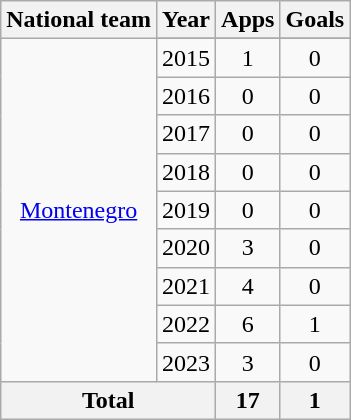<table class="wikitable" style="text-align:center">
<tr>
<th>National team</th>
<th>Year</th>
<th>Apps</th>
<th>Goals</th>
</tr>
<tr>
<td rowspan="10"><a href='#'>Montenegro</a></td>
</tr>
<tr>
<td>2015</td>
<td>1</td>
<td>0</td>
</tr>
<tr>
<td>2016</td>
<td>0</td>
<td>0</td>
</tr>
<tr>
<td>2017</td>
<td>0</td>
<td>0</td>
</tr>
<tr>
<td>2018</td>
<td>0</td>
<td>0</td>
</tr>
<tr>
<td>2019</td>
<td>0</td>
<td>0</td>
</tr>
<tr>
<td>2020</td>
<td>3</td>
<td>0</td>
</tr>
<tr>
<td>2021</td>
<td>4</td>
<td>0</td>
</tr>
<tr>
<td>2022</td>
<td>6</td>
<td>1</td>
</tr>
<tr>
<td>2023</td>
<td>3</td>
<td>0</td>
</tr>
<tr>
<th colspan=2>Total</th>
<th>17</th>
<th>1</th>
</tr>
</table>
